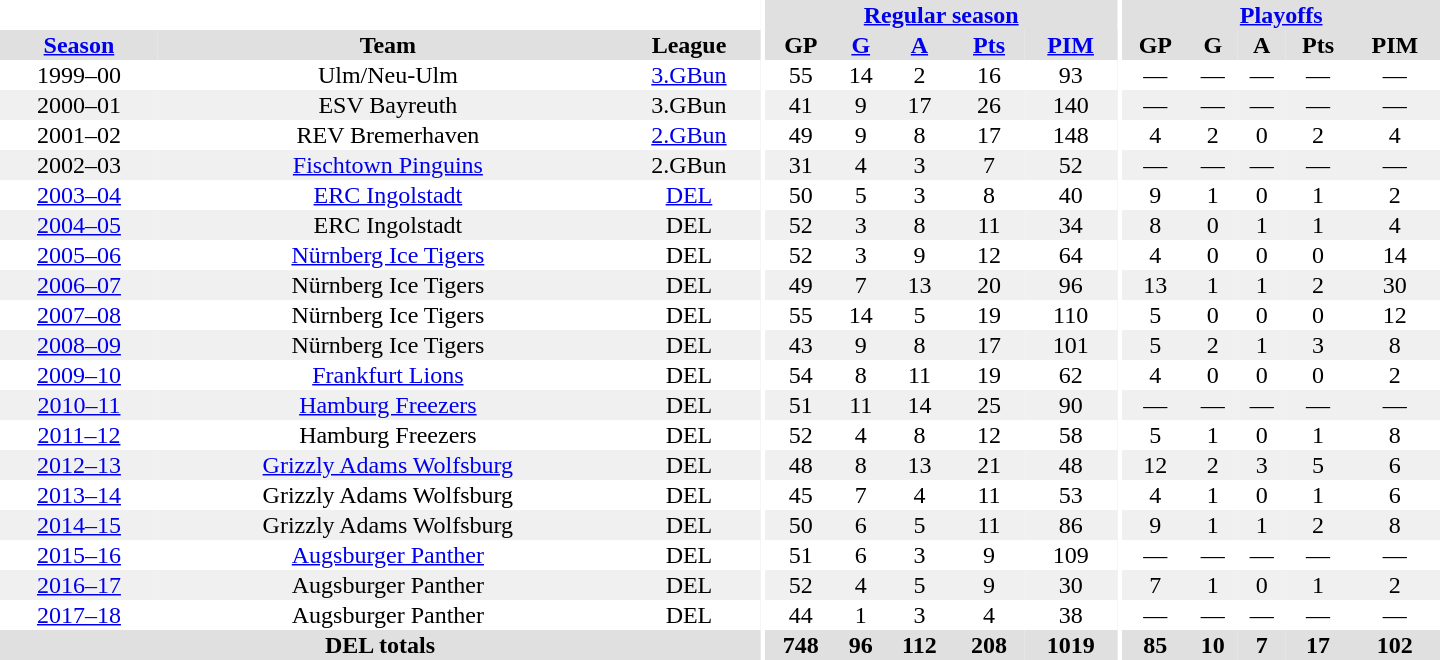<table border="0" cellpadding="1" cellspacing="0" style="text-align:center; width:60em">
<tr bgcolor="#e0e0e0">
<th colspan="3" bgcolor="#ffffff"></th>
<th rowspan="99" bgcolor="#ffffff"></th>
<th colspan="5"><a href='#'>Regular season</a></th>
<th rowspan="99" bgcolor="#ffffff"></th>
<th colspan="5"><a href='#'>Playoffs</a></th>
</tr>
<tr bgcolor="#e0e0e0">
<th><a href='#'>Season</a></th>
<th>Team</th>
<th>League</th>
<th>GP</th>
<th><a href='#'>G</a></th>
<th><a href='#'>A</a></th>
<th><a href='#'>Pts</a></th>
<th><a href='#'>PIM</a></th>
<th>GP</th>
<th>G</th>
<th>A</th>
<th>Pts</th>
<th>PIM</th>
</tr>
<tr ALIGN="center">
<td>1999–00</td>
<td>Ulm/Neu-Ulm</td>
<td><a href='#'>3.GBun</a></td>
<td>55</td>
<td>14</td>
<td>2</td>
<td>16</td>
<td>93</td>
<td>—</td>
<td>—</td>
<td>—</td>
<td>—</td>
<td>—</td>
</tr>
<tr ALIGN="center" bgcolor="#f0f0f0">
<td>2000–01</td>
<td>ESV Bayreuth</td>
<td>3.GBun</td>
<td>41</td>
<td>9</td>
<td>17</td>
<td>26</td>
<td>140</td>
<td>—</td>
<td>—</td>
<td>—</td>
<td>—</td>
<td>—</td>
</tr>
<tr ALIGN="center">
<td>2001–02</td>
<td>REV Bremerhaven</td>
<td><a href='#'>2.GBun</a></td>
<td>49</td>
<td>9</td>
<td>8</td>
<td>17</td>
<td>148</td>
<td>4</td>
<td>2</td>
<td>0</td>
<td>2</td>
<td>4</td>
</tr>
<tr ALIGN="center" bgcolor="#f0f0f0">
<td>2002–03</td>
<td><a href='#'>Fischtown Pinguins</a></td>
<td>2.GBun</td>
<td>31</td>
<td>4</td>
<td>3</td>
<td>7</td>
<td>52</td>
<td>—</td>
<td>—</td>
<td>—</td>
<td>—</td>
<td>—</td>
</tr>
<tr ALIGN="center">
<td><a href='#'>2003–04</a></td>
<td><a href='#'>ERC Ingolstadt</a></td>
<td><a href='#'>DEL</a></td>
<td>50</td>
<td>5</td>
<td>3</td>
<td>8</td>
<td>40</td>
<td>9</td>
<td>1</td>
<td>0</td>
<td>1</td>
<td>2</td>
</tr>
<tr ALIGN="center" bgcolor="#f0f0f0">
<td><a href='#'>2004–05</a></td>
<td>ERC Ingolstadt</td>
<td>DEL</td>
<td>52</td>
<td>3</td>
<td>8</td>
<td>11</td>
<td>34</td>
<td>8</td>
<td>0</td>
<td>1</td>
<td>1</td>
<td>4</td>
</tr>
<tr ALIGN="center">
<td><a href='#'>2005–06</a></td>
<td><a href='#'>Nürnberg Ice Tigers</a></td>
<td>DEL</td>
<td>52</td>
<td>3</td>
<td>9</td>
<td>12</td>
<td>64</td>
<td>4</td>
<td>0</td>
<td>0</td>
<td>0</td>
<td>14</td>
</tr>
<tr ALIGN="center" bgcolor="#f0f0f0">
<td><a href='#'>2006–07</a></td>
<td>Nürnberg Ice Tigers</td>
<td>DEL</td>
<td>49</td>
<td>7</td>
<td>13</td>
<td>20</td>
<td>96</td>
<td>13</td>
<td>1</td>
<td>1</td>
<td>2</td>
<td>30</td>
</tr>
<tr ALIGN="center">
<td><a href='#'>2007–08</a></td>
<td>Nürnberg Ice Tigers</td>
<td>DEL</td>
<td>55</td>
<td>14</td>
<td>5</td>
<td>19</td>
<td>110</td>
<td>5</td>
<td>0</td>
<td>0</td>
<td>0</td>
<td>12</td>
</tr>
<tr ALIGN="center" bgcolor="#f0f0f0">
<td><a href='#'>2008–09</a></td>
<td>Nürnberg Ice Tigers</td>
<td>DEL</td>
<td>43</td>
<td>9</td>
<td>8</td>
<td>17</td>
<td>101</td>
<td>5</td>
<td>2</td>
<td>1</td>
<td>3</td>
<td>8</td>
</tr>
<tr ALIGN="center">
<td><a href='#'>2009–10</a></td>
<td><a href='#'>Frankfurt Lions</a></td>
<td>DEL</td>
<td>54</td>
<td>8</td>
<td>11</td>
<td>19</td>
<td>62</td>
<td>4</td>
<td>0</td>
<td>0</td>
<td>0</td>
<td>2</td>
</tr>
<tr ALIGN="center" bgcolor="#f0f0f0">
<td><a href='#'>2010–11</a></td>
<td><a href='#'>Hamburg Freezers</a></td>
<td>DEL</td>
<td>51</td>
<td>11</td>
<td>14</td>
<td>25</td>
<td>90</td>
<td>—</td>
<td>—</td>
<td>—</td>
<td>—</td>
<td>—</td>
</tr>
<tr ALIGN="center">
<td><a href='#'>2011–12</a></td>
<td>Hamburg Freezers</td>
<td>DEL</td>
<td>52</td>
<td>4</td>
<td>8</td>
<td>12</td>
<td>58</td>
<td>5</td>
<td>1</td>
<td>0</td>
<td>1</td>
<td>8</td>
</tr>
<tr ALIGN="center" bgcolor="#f0f0f0">
<td><a href='#'>2012–13</a></td>
<td><a href='#'>Grizzly Adams Wolfsburg</a></td>
<td>DEL</td>
<td>48</td>
<td>8</td>
<td>13</td>
<td>21</td>
<td>48</td>
<td>12</td>
<td>2</td>
<td>3</td>
<td>5</td>
<td>6</td>
</tr>
<tr ALIGN="center">
<td><a href='#'>2013–14</a></td>
<td>Grizzly Adams Wolfsburg</td>
<td>DEL</td>
<td>45</td>
<td>7</td>
<td>4</td>
<td>11</td>
<td>53</td>
<td>4</td>
<td>1</td>
<td>0</td>
<td>1</td>
<td>6</td>
</tr>
<tr ALIGN="center" bgcolor="#f0f0f0">
<td><a href='#'>2014–15</a></td>
<td>Grizzly Adams Wolfsburg</td>
<td>DEL</td>
<td>50</td>
<td>6</td>
<td>5</td>
<td>11</td>
<td>86</td>
<td>9</td>
<td>1</td>
<td>1</td>
<td>2</td>
<td>8</td>
</tr>
<tr ALIGN="center">
<td><a href='#'>2015–16</a></td>
<td><a href='#'>Augsburger Panther</a></td>
<td>DEL</td>
<td>51</td>
<td>6</td>
<td>3</td>
<td>9</td>
<td>109</td>
<td>—</td>
<td>—</td>
<td>—</td>
<td>—</td>
<td>—</td>
</tr>
<tr ALIGN="center" bgcolor="#f0f0f0">
<td><a href='#'>2016–17</a></td>
<td>Augsburger Panther</td>
<td>DEL</td>
<td>52</td>
<td>4</td>
<td>5</td>
<td>9</td>
<td>30</td>
<td>7</td>
<td>1</td>
<td>0</td>
<td>1</td>
<td>2</td>
</tr>
<tr ALIGN="center">
<td><a href='#'>2017–18</a></td>
<td>Augsburger Panther</td>
<td>DEL</td>
<td>44</td>
<td>1</td>
<td>3</td>
<td>4</td>
<td>38</td>
<td>—</td>
<td>—</td>
<td>—</td>
<td>—</td>
<td>—</td>
</tr>
<tr bgcolor="#e0e0e0">
<th colspan="3">DEL totals</th>
<th>748</th>
<th>96</th>
<th>112</th>
<th>208</th>
<th>1019</th>
<th>85</th>
<th>10</th>
<th>7</th>
<th>17</th>
<th>102</th>
</tr>
</table>
